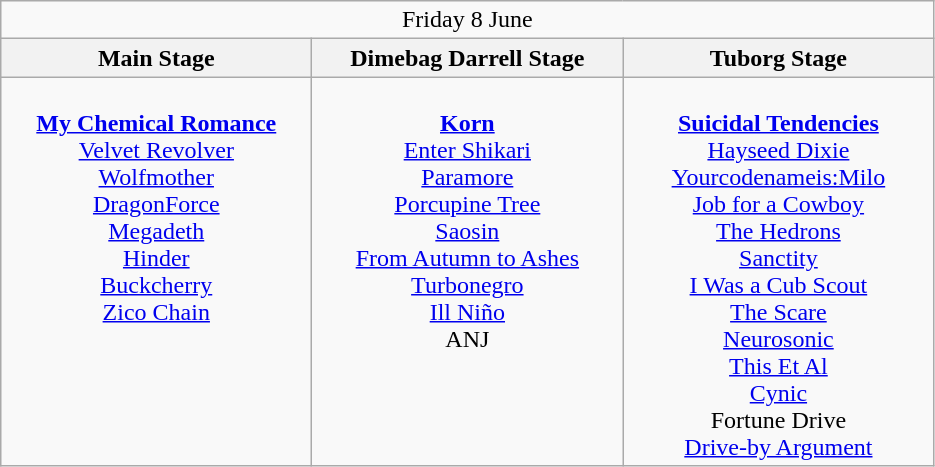<table class="wikitable">
<tr>
<td colspan="3" style="text-align:center;">Friday 8 June</td>
</tr>
<tr>
<th>Main Stage</th>
<th>Dimebag Darrell Stage</th>
<th>Tuborg Stage</th>
</tr>
<tr>
<td style="text-align:center; vertical-align:top; width:200px;"><br><strong><a href='#'>My Chemical Romance</a></strong>
<br><a href='#'>Velvet Revolver</a>
<br><a href='#'>Wolfmother</a>
<br><a href='#'>DragonForce</a>
<br><a href='#'>Megadeth</a>
<br><a href='#'>Hinder</a>
<br><a href='#'>Buckcherry</a>
<br><a href='#'>Zico Chain</a></td>
<td style="text-align:center; vertical-align:top; width:200px;"><br><strong><a href='#'>Korn</a></strong>
<br><a href='#'>Enter Shikari</a>
<br><a href='#'>Paramore</a>
<br><a href='#'>Porcupine Tree</a>
<br><a href='#'>Saosin</a>
<br><a href='#'>From Autumn to Ashes</a>
<br><a href='#'>Turbonegro</a>
<br><a href='#'>Ill Niño</a>
<br>ANJ</td>
<td style="text-align:center; vertical-align:top; width:200px;"><br><strong><a href='#'>Suicidal Tendencies</a></strong>
<br><a href='#'>Hayseed Dixie</a>
<br><a href='#'>Yourcodenameis:Milo</a>
<br><a href='#'>Job for a Cowboy</a>
<br><a href='#'>The Hedrons</a>
<br><a href='#'>Sanctity</a>
<br><a href='#'>I Was a Cub Scout</a>
<br><a href='#'>The Scare</a>
<br><a href='#'>Neurosonic</a>
<br><a href='#'>This Et Al</a>
<br><a href='#'>Cynic</a>
<br>Fortune Drive
<br><a href='#'>Drive-by Argument</a></td>
</tr>
</table>
